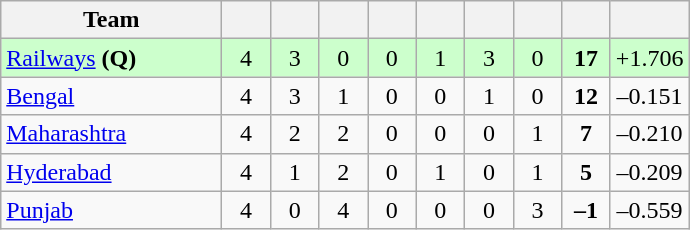<table class="wikitable" style="text-align:center">
<tr>
<th style="width:140px;">Team</th>
<th style="width:25px;"></th>
<th style="width:25px;"></th>
<th style="width:25px;"></th>
<th style="width:25px;"></th>
<th style="width:25px;"></th>
<th style="width:25px;"></th>
<th style="width:25px;"></th>
<th style="width:25px;"></th>
<th style="width:40px;"></th>
</tr>
<tr style="background:#cfc;">
<td style="text-align:left"><a href='#'>Railways</a> <strong>(Q)</strong></td>
<td>4</td>
<td>3</td>
<td>0</td>
<td>0</td>
<td>1</td>
<td>3</td>
<td>0</td>
<td><strong>17</strong></td>
<td>+1.706</td>
</tr>
<tr>
<td style="text-align:left"><a href='#'>Bengal</a></td>
<td>4</td>
<td>3</td>
<td>1</td>
<td>0</td>
<td>0</td>
<td>1</td>
<td>0</td>
<td><strong>12</strong></td>
<td>–0.151</td>
</tr>
<tr>
<td style="text-align:left"><a href='#'>Maharashtra</a></td>
<td>4</td>
<td>2</td>
<td>2</td>
<td>0</td>
<td>0</td>
<td>0</td>
<td>1</td>
<td><strong>7</strong></td>
<td>–0.210</td>
</tr>
<tr>
<td style="text-align:left"><a href='#'>Hyderabad</a></td>
<td>4</td>
<td>1</td>
<td>2</td>
<td>0</td>
<td>1</td>
<td>0</td>
<td>1</td>
<td><strong>5</strong></td>
<td>–0.209</td>
</tr>
<tr>
<td style="text-align:left"><a href='#'>Punjab</a></td>
<td>4</td>
<td>0</td>
<td>4</td>
<td>0</td>
<td>0</td>
<td>0</td>
<td>3</td>
<td><strong>–1</strong></td>
<td>–0.559</td>
</tr>
</table>
